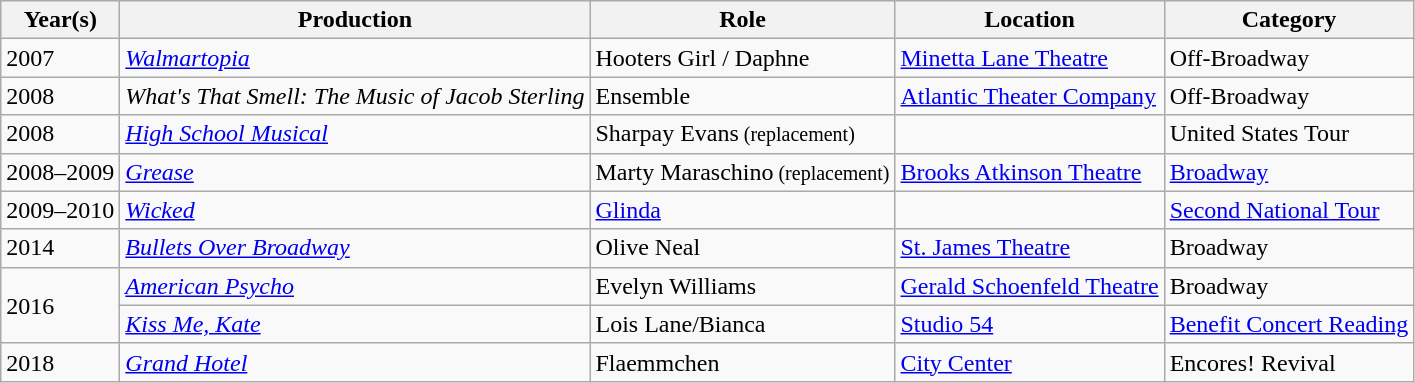<table class="wikitable sortable">
<tr>
<th>Year(s)</th>
<th>Production</th>
<th>Role</th>
<th>Location</th>
<th>Category</th>
</tr>
<tr>
<td>2007</td>
<td><em><a href='#'>Walmartopia</a></em></td>
<td>Hooters Girl / Daphne</td>
<td><a href='#'>Minetta Lane Theatre</a></td>
<td>Off-Broadway</td>
</tr>
<tr>
<td>2008</td>
<td><em>What's That Smell: The Music of Jacob Sterling</em></td>
<td>Ensemble</td>
<td><a href='#'>Atlantic Theater Company</a></td>
<td>Off-Broadway</td>
</tr>
<tr>
<td>2008</td>
<td><em><a href='#'>High School Musical</a></em></td>
<td>Sharpay Evans<small> (replacement) </small></td>
<td></td>
<td>United States Tour</td>
</tr>
<tr>
<td>2008–2009</td>
<td><em><a href='#'>Grease</a></em></td>
<td>Marty Maraschino<small> (replacement) </small></td>
<td><a href='#'>Brooks Atkinson Theatre</a></td>
<td><a href='#'>Broadway</a></td>
</tr>
<tr>
<td>2009–2010</td>
<td><em><a href='#'>Wicked</a></em></td>
<td><a href='#'>Glinda</a></td>
<td></td>
<td><a href='#'>Second National Tour</a></td>
</tr>
<tr>
<td>2014</td>
<td><em><a href='#'>Bullets Over Broadway</a></em></td>
<td>Olive Neal</td>
<td><a href='#'>St. James Theatre</a></td>
<td>Broadway</td>
</tr>
<tr>
<td rowspan="2">2016</td>
<td><em><a href='#'>American Psycho</a></em></td>
<td>Evelyn Williams</td>
<td><a href='#'>Gerald Schoenfeld Theatre</a></td>
<td>Broadway</td>
</tr>
<tr>
<td><em><a href='#'>Kiss Me, Kate</a></em></td>
<td>Lois Lane/Bianca</td>
<td><a href='#'>Studio 54</a></td>
<td><a href='#'>Benefit Concert Reading</a></td>
</tr>
<tr>
<td>2018</td>
<td><em><a href='#'>Grand Hotel</a></em></td>
<td>Flaemmchen</td>
<td><a href='#'>City Center</a></td>
<td>Encores! Revival</td>
</tr>
</table>
